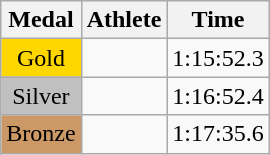<table class="wikitable">
<tr>
<th>Medal</th>
<th>Athlete</th>
<th>Time</th>
</tr>
<tr>
<td style="text-align:center;background-color:gold;">Gold</td>
<td></td>
<td>1:15:52.3</td>
</tr>
<tr>
<td style="text-align:center;background-color:silver;">Silver</td>
<td></td>
<td>1:16:52.4</td>
</tr>
<tr>
<td style="text-align:center;background-color:#CC9966;">Bronze</td>
<td></td>
<td>1:17:35.6</td>
</tr>
</table>
